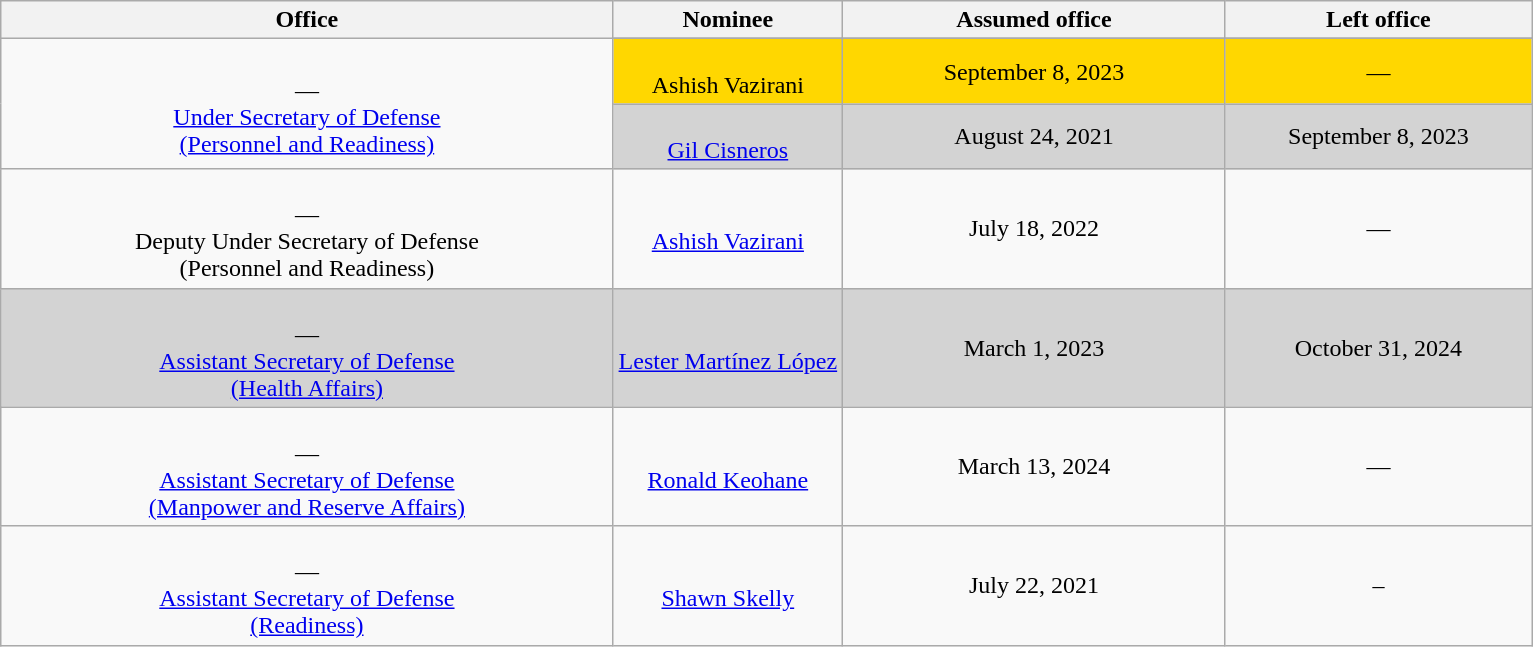<table class="wikitable sortable" style="text-align:center">
<tr>
<th style="width:40%;">Office</th>
<th style="width:15%;">Nominee</th>
<th style="width:25%;" data-sort-type="date">Assumed office</th>
<th style="width:20%;" data-sort-type="date">Left office</th>
</tr>
<tr>
<td rowspan=3><br>—<br><a href='#'>Under Secretary of Defense<br>(Personnel and Readiness)</a></td>
</tr>
<tr style="background:gold;">
<td><br> Ashish Vazirani</td>
<td>September 8, 2023</td>
<td>—</td>
</tr>
<tr style="background:lightgray;">
<td><br><a href='#'>Gil Cisneros</a></td>
<td data-sort-value="August 24, 2021">August 24, 2021<br></td>
<td>September 8, 2023</td>
</tr>
<tr>
<td><br>—<br>Deputy Under Secretary of Defense<br>(Personnel and Readiness)</td>
<td><br><a href='#'>Ashish Vazirani</a></td>
<td data-sort-value="July 18, 2022">July 18, 2022<br></td>
<td>—</td>
</tr>
<tr style="background:lightgray;">
<td><br>—<br><a href='#'>Assistant Secretary of Defense<br>(Health Affairs)</a></td>
<td><br><a href='#'>Lester Martínez López</a></td>
<td data-sort-value="March 1, 2023">March 1, 2023<br></td>
<td>October 31, 2024</td>
</tr>
<tr>
<td><br>—<br><a href='#'>Assistant Secretary of Defense<br>(Manpower and Reserve Affairs)</a></td>
<td><br><a href='#'>Ronald Keohane</a></td>
<td>March 13, 2024<br></td>
<td>—</td>
</tr>
<tr>
<td><br>—<br><a href='#'>Assistant Secretary of Defense<br>(Readiness)</a></td>
<td><br><a href='#'>Shawn Skelly</a></td>
<td data-sort-value="July 22, 2021">July 22, 2021<br></td>
<td>–</td>
</tr>
</table>
